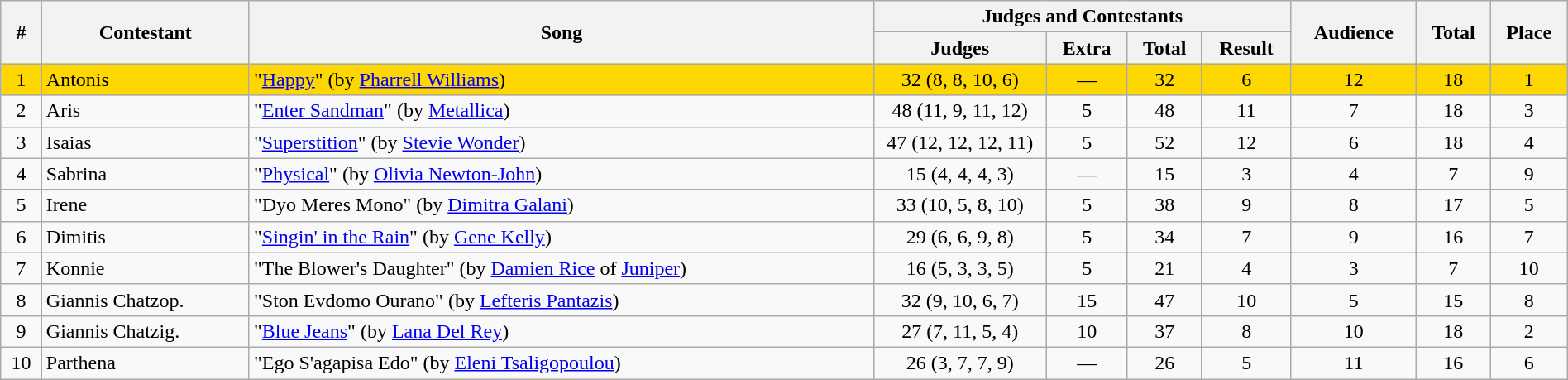<table class="sortable wikitable" style="text-align:center;" width="100%">
<tr>
<th rowspan="2">#</th>
<th rowspan="2">Contestant</th>
<th rowspan="2">Song</th>
<th colspan="4">Judges and Contestants</th>
<th rowspan="2">Audience</th>
<th rowspan="2">Total</th>
<th rowspan="2">Place</th>
</tr>
<tr>
<th width="11%">Judges</th>
<th>Extra</th>
<th>Total</th>
<th>Result</th>
</tr>
<tr bgcolor="gold">
<td>1</td>
<td align="left">Antonis</td>
<td align="left">"<a href='#'>Happy</a>" (by <a href='#'>Pharrell Williams</a>)</td>
<td>32 (8, 8, 10, 6)</td>
<td>—</td>
<td>32</td>
<td>6</td>
<td>12</td>
<td>18</td>
<td>1</td>
</tr>
<tr>
<td>2</td>
<td align="left">Aris</td>
<td align="left">"<a href='#'>Enter Sandman</a>" (by <a href='#'>Metallica</a>)</td>
<td>48 (11, 9, 11, 12)</td>
<td>5</td>
<td>48</td>
<td>11</td>
<td>7</td>
<td>18</td>
<td>3</td>
</tr>
<tr>
<td>3</td>
<td align="left">Isaias</td>
<td align="left">"<a href='#'>Superstition</a>" (by <a href='#'>Stevie Wonder</a>)</td>
<td>47 (12, 12, 12, 11)</td>
<td>5</td>
<td>52</td>
<td>12</td>
<td>6</td>
<td>18</td>
<td>4</td>
</tr>
<tr>
<td>4</td>
<td align="left">Sabrina</td>
<td align="left">"<a href='#'>Physical</a>" (by <a href='#'>Olivia Newton-John</a>)</td>
<td>15 (4, 4, 4, 3)</td>
<td>—</td>
<td>15</td>
<td>3</td>
<td>4</td>
<td>7</td>
<td>9</td>
</tr>
<tr>
<td>5</td>
<td align="left">Irene</td>
<td align="left">"Dyo Meres Mono" (by <a href='#'>Dimitra Galani</a>)</td>
<td>33 (10, 5, 8, 10)</td>
<td>5</td>
<td>38</td>
<td>9</td>
<td>8</td>
<td>17</td>
<td>5</td>
</tr>
<tr>
<td>6</td>
<td align="left">Dimitis</td>
<td align="left">"<a href='#'>Singin' in the Rain</a>" (by <a href='#'>Gene Kelly</a>)</td>
<td>29 (6, 6, 9, 8)</td>
<td>5</td>
<td>34</td>
<td>7</td>
<td>9</td>
<td>16</td>
<td>7</td>
</tr>
<tr>
<td>7</td>
<td align="left">Konnie</td>
<td align="left">"The Blower's Daughter" (by <a href='#'>Damien Rice</a> of <a href='#'>Juniper</a>)</td>
<td>16 (5, 3, 3, 5)</td>
<td>5</td>
<td>21</td>
<td>4</td>
<td>3</td>
<td>7</td>
<td>10</td>
</tr>
<tr>
<td>8</td>
<td align="left">Giannis Chatzop.</td>
<td align="left">"Ston Evdomo Ourano" (by <a href='#'>Lefteris Pantazis</a>)</td>
<td>32 (9, 10, 6, 7)</td>
<td>15</td>
<td>47</td>
<td>10</td>
<td>5</td>
<td>15</td>
<td>8</td>
</tr>
<tr>
<td>9</td>
<td align="left">Giannis Chatzig.</td>
<td align="left">"<a href='#'>Blue Jeans</a>" (by <a href='#'>Lana Del Rey</a>)</td>
<td>27 (7, 11, 5, 4)</td>
<td>10</td>
<td>37</td>
<td>8</td>
<td>10</td>
<td>18</td>
<td>2</td>
</tr>
<tr>
<td>10</td>
<td align="left">Parthena</td>
<td align="left">"Ego S'agapisa Edo" (by <a href='#'>Eleni Tsaligopoulou</a>)</td>
<td>26 (3, 7, 7, 9)</td>
<td>—</td>
<td>26</td>
<td>5</td>
<td>11</td>
<td>16</td>
<td>6</td>
</tr>
</table>
